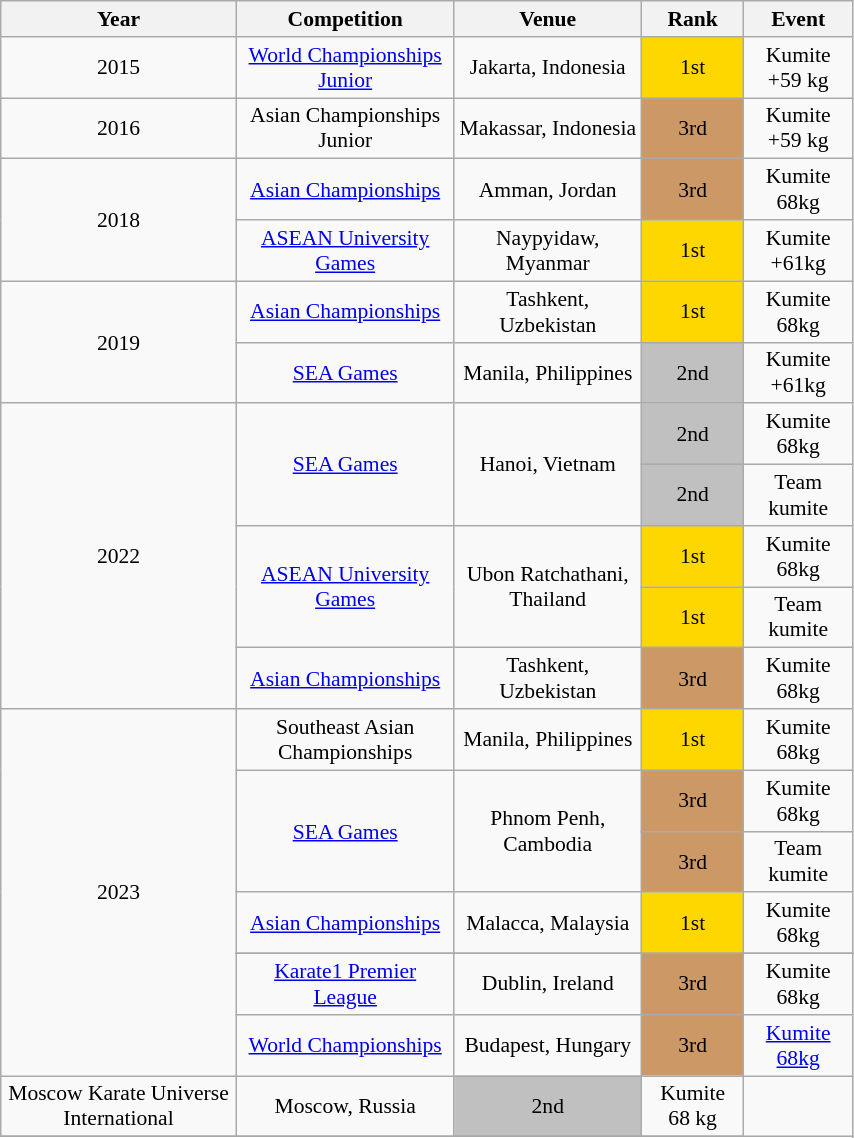<table class="wikitable sortable" width=45% style="font-size:90%; text-align:center;">
<tr>
<th>Year</th>
<th>Competition</th>
<th>Venue</th>
<th>Rank</th>
<th>Event</th>
</tr>
<tr>
<td>2015</td>
<td><a href='#'>World Championships Junior</a></td>
<td>Jakarta, Indonesia</td>
<td bgcolor="gold">1st</td>
<td>Kumite +59 kg</td>
</tr>
<tr>
<td>2016</td>
<td>Asian Championships Junior</td>
<td>Makassar, Indonesia</td>
<td bgcolor="cc9966">3rd</td>
<td>Kumite +59 kg</td>
</tr>
<tr>
<td rowspan=2>2018</td>
<td><a href='#'>Asian Championships</a></td>
<td>Amman, Jordan</td>
<td bgcolor="cc9966">3rd</td>
<td>Kumite 68kg</td>
</tr>
<tr>
<td><a href='#'>ASEAN University Games</a></td>
<td>Naypyidaw, Myanmar</td>
<td bgcolor="gold">1st</td>
<td>Kumite +61kg</td>
</tr>
<tr>
<td rowspan=2>2019</td>
<td><a href='#'>Asian Championships</a></td>
<td>Tashkent, Uzbekistan</td>
<td bgcolor="gold">1st</td>
<td>Kumite 68kg</td>
</tr>
<tr>
<td><a href='#'>SEA Games</a></td>
<td>Manila, Philippines</td>
<td bgcolor="silver">2nd</td>
<td>Kumite +61kg</td>
</tr>
<tr>
<td rowspan=5>2022</td>
<td rowspan=2><a href='#'>SEA Games</a></td>
<td rowspan=2>Hanoi, Vietnam</td>
<td bgcolor="silver">2nd</td>
<td>Kumite 68kg</td>
</tr>
<tr>
<td bgcolor="silver">2nd</td>
<td>Team kumite</td>
</tr>
<tr>
<td rowspan=2><a href='#'>ASEAN University Games</a></td>
<td rowspan=2>Ubon Ratchathani, Thailand</td>
<td bgcolor="gold">1st</td>
<td>Kumite 68kg</td>
</tr>
<tr>
<td bgcolor="gold">1st</td>
<td>Team kumite</td>
</tr>
<tr>
<td><a href='#'>Asian Championships</a></td>
<td>Tashkent, Uzbekistan</td>
<td bgcolor="cc9966">3rd</td>
<td>Kumite 68kg</td>
</tr>
<tr>
<td rowspan=7>2023</td>
<td>Southeast Asian Championships</td>
<td>Manila, Philippines</td>
<td bgcolor="gold">1st</td>
<td>Kumite 68kg</td>
</tr>
<tr>
<td rowspan=2><a href='#'>SEA Games</a></td>
<td rowspan=2>Phnom Penh, Cambodia</td>
<td bgcolor="cc9966">3rd</td>
<td>Kumite 68kg</td>
</tr>
<tr>
<td bgcolor="cc9966">3rd</td>
<td>Team kumite</td>
</tr>
<tr>
<td><a href='#'>Asian Championships</a></td>
<td>Malacca, Malaysia</td>
<td bgcolor="gold">1st</td>
<td>Kumite 68kg</td>
</tr>
<tr>
</tr>
<tr>
<td><a href='#'>Karate1 Premier League</a></td>
<td>Dublin, Ireland</td>
<td bgcolor="cc9966">3rd</td>
<td>Kumite 68kg</td>
</tr>
<tr>
<td><a href='#'>World Championships</a></td>
<td>Budapest, Hungary</td>
<td bgcolor="cc9966">3rd</td>
<td><a href='#'>Kumite 68kg</a></td>
</tr>
<tr>
<td>Moscow Karate Universe International </td>
<td>Moscow, Russia</td>
<td bgcolor="silver">2nd</td>
<td>Kumite 68 kg</td>
</tr>
<tr>
</tr>
</table>
